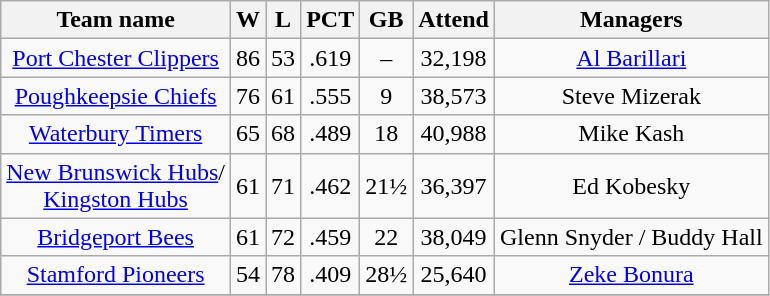<table class="wikitable" style="text-align:center">
<tr>
<th>Team name</th>
<th>W</th>
<th>L</th>
<th>PCT</th>
<th>GB</th>
<th>Attend</th>
<th>Managers</th>
</tr>
<tr>
<td><a href='#'>Port Chester Clippers</a></td>
<td>86</td>
<td>53</td>
<td>.619</td>
<td>–</td>
<td>32,198</td>
<td><a href='#'>Al Barillari</a></td>
</tr>
<tr>
<td><a href='#'>Poughkeepsie Chiefs</a></td>
<td>76</td>
<td>61</td>
<td>.555</td>
<td>9</td>
<td>38,573</td>
<td>Steve Mizerak</td>
</tr>
<tr>
<td><a href='#'>Waterbury Timers</a></td>
<td>65</td>
<td>68</td>
<td>.489</td>
<td>18</td>
<td>40,988</td>
<td>Mike Kash</td>
</tr>
<tr>
<td><a href='#'>New Brunswick Hubs</a>/<br><a href='#'>Kingston Hubs</a></td>
<td>61</td>
<td>71</td>
<td>.462</td>
<td>21½</td>
<td>36,397</td>
<td>Ed Kobesky</td>
</tr>
<tr>
<td><a href='#'>Bridgeport Bees</a></td>
<td>61</td>
<td>72</td>
<td>.459</td>
<td>22</td>
<td>38,049</td>
<td>Glenn Snyder / Buddy Hall</td>
</tr>
<tr>
<td><a href='#'>Stamford Pioneers</a></td>
<td>54</td>
<td>78</td>
<td>.409</td>
<td>28½</td>
<td>25,640</td>
<td><a href='#'>Zeke Bonura</a></td>
</tr>
<tr>
</tr>
</table>
